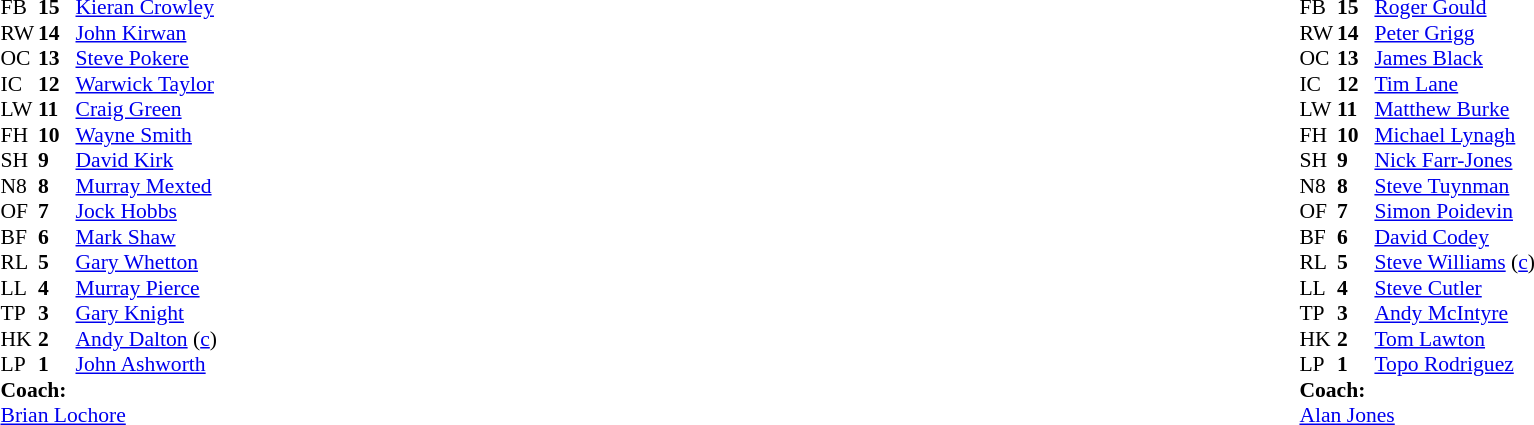<table style="width:100%;">
<tr>
<td style="vertical-align:top; width:50%;"><br><table style="font-size: 90%" cellspacing="0" cellpadding="0">
<tr>
<th width="25"></th>
<th width="25"></th>
</tr>
<tr>
<td>FB</td>
<td><strong>15</strong></td>
<td><a href='#'>Kieran Crowley</a></td>
</tr>
<tr>
<td>RW</td>
<td><strong>14</strong></td>
<td><a href='#'>John Kirwan</a></td>
</tr>
<tr>
<td>OC</td>
<td><strong>13</strong></td>
<td><a href='#'>Steve Pokere</a></td>
</tr>
<tr>
<td>IC</td>
<td><strong>12</strong></td>
<td><a href='#'>Warwick Taylor</a></td>
</tr>
<tr>
<td>LW</td>
<td><strong>11</strong></td>
<td><a href='#'>Craig Green</a></td>
</tr>
<tr>
<td>FH</td>
<td><strong>10</strong></td>
<td><a href='#'>Wayne Smith</a></td>
</tr>
<tr>
<td>SH</td>
<td><strong>9</strong></td>
<td><a href='#'>David Kirk</a></td>
</tr>
<tr>
<td>N8</td>
<td><strong>8</strong></td>
<td><a href='#'>Murray Mexted</a></td>
</tr>
<tr>
<td>OF</td>
<td><strong>7</strong></td>
<td><a href='#'>Jock Hobbs</a></td>
</tr>
<tr>
<td>BF</td>
<td><strong>6</strong></td>
<td><a href='#'>Mark Shaw</a></td>
</tr>
<tr>
<td>RL</td>
<td><strong>5</strong></td>
<td><a href='#'>Gary Whetton</a></td>
</tr>
<tr>
<td>LL</td>
<td><strong>4</strong></td>
<td><a href='#'>Murray Pierce</a></td>
</tr>
<tr>
<td>TP</td>
<td><strong>3</strong></td>
<td><a href='#'>Gary Knight</a></td>
</tr>
<tr>
<td>HK</td>
<td><strong>2</strong></td>
<td><a href='#'>Andy Dalton</a> (<a href='#'>c</a>)</td>
</tr>
<tr>
<td>LP</td>
<td><strong>1</strong></td>
<td><a href='#'>John Ashworth</a></td>
</tr>
<tr>
<td colspan="3"><strong>Coach:</strong></td>
</tr>
<tr>
<td colspan="4"><a href='#'>Brian Lochore</a></td>
</tr>
</table>
</td>
<td style="vertical-align:top; width:50%;"><br><table cellspacing="0" cellpadding="0" style="font-size:90%; margin:auto;">
<tr>
<th width="25"></th>
<th width="25"></th>
</tr>
<tr>
<td>FB</td>
<td><strong>15</strong></td>
<td><a href='#'>Roger Gould</a></td>
</tr>
<tr>
<td>RW</td>
<td><strong>14</strong></td>
<td><a href='#'>Peter Grigg</a></td>
</tr>
<tr>
<td>OC</td>
<td><strong>13</strong></td>
<td><a href='#'>James Black</a></td>
</tr>
<tr>
<td>IC</td>
<td><strong>12</strong></td>
<td><a href='#'>Tim Lane</a></td>
</tr>
<tr>
<td>LW</td>
<td><strong>11</strong></td>
<td><a href='#'>Matthew Burke</a></td>
</tr>
<tr>
<td>FH</td>
<td><strong>10</strong></td>
<td><a href='#'>Michael Lynagh</a></td>
</tr>
<tr>
<td>SH</td>
<td><strong>9</strong></td>
<td><a href='#'>Nick Farr-Jones</a></td>
</tr>
<tr>
<td>N8</td>
<td><strong>8</strong></td>
<td><a href='#'>Steve Tuynman</a></td>
</tr>
<tr>
<td>OF</td>
<td><strong>7</strong></td>
<td><a href='#'>Simon Poidevin</a></td>
</tr>
<tr>
<td>BF</td>
<td><strong>6</strong></td>
<td><a href='#'>David Codey</a></td>
</tr>
<tr>
<td>RL</td>
<td><strong>5</strong></td>
<td><a href='#'>Steve Williams</a> (<a href='#'>c</a>)</td>
</tr>
<tr>
<td>LL</td>
<td><strong>4</strong></td>
<td><a href='#'>Steve Cutler</a></td>
</tr>
<tr>
<td>TP</td>
<td><strong>3</strong></td>
<td><a href='#'>Andy McIntyre</a></td>
</tr>
<tr>
<td>HK</td>
<td><strong>2</strong></td>
<td><a href='#'>Tom Lawton</a></td>
</tr>
<tr>
<td>LP</td>
<td><strong>1</strong></td>
<td><a href='#'>Topo Rodriguez</a></td>
</tr>
<tr>
<td colspan="3"><strong>Coach:</strong></td>
</tr>
<tr>
<td colspan="4"><a href='#'>Alan Jones</a></td>
</tr>
</table>
</td>
</tr>
</table>
